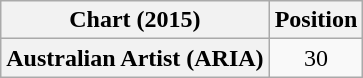<table class="wikitable sortable plainrowheaders" style="text-align:center">
<tr>
<th scope="col">Chart (2015)</th>
<th scope="col">Position</th>
</tr>
<tr>
<th scope="row">Australian Artist (ARIA)</th>
<td>30</td>
</tr>
</table>
